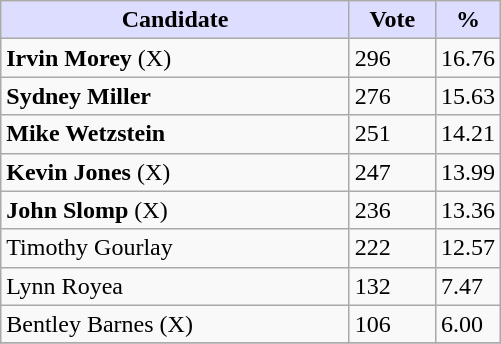<table class="wikitable">
<tr>
<th style="background:#ddf; width:225px;">Candidate</th>
<th style="background:#ddf; width:50px;">Vote</th>
<th style="background:#ddf; width:30px;">%</th>
</tr>
<tr>
<td><strong>Irvin Morey</strong> (X)</td>
<td>296</td>
<td>16.76</td>
</tr>
<tr>
<td><strong>Sydney Miller</strong></td>
<td>276</td>
<td>15.63</td>
</tr>
<tr>
<td><strong>Mike Wetzstein</strong></td>
<td>251</td>
<td>14.21</td>
</tr>
<tr>
<td><strong>Kevin Jones</strong> (X)</td>
<td>247</td>
<td>13.99</td>
</tr>
<tr>
<td><strong>John Slomp</strong> (X)</td>
<td>236</td>
<td>13.36</td>
</tr>
<tr>
<td>Timothy Gourlay</td>
<td>222</td>
<td>12.57</td>
</tr>
<tr>
<td>Lynn Royea</td>
<td>132</td>
<td>7.47</td>
</tr>
<tr>
<td>Bentley Barnes (X)</td>
<td>106</td>
<td>6.00</td>
</tr>
<tr>
</tr>
</table>
